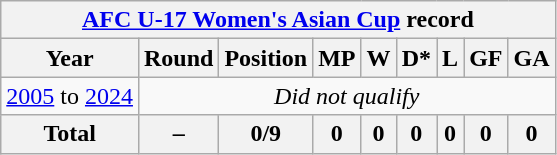<table class="wikitable" style="text-align: center;">
<tr>
<th colspan=10><a href='#'>AFC U-17 Women's Asian Cup</a> record</th>
</tr>
<tr>
<th>Year</th>
<th>Round</th>
<th>Position</th>
<th>MP</th>
<th>W</th>
<th>D*</th>
<th>L</th>
<th>GF</th>
<th>GA</th>
</tr>
<tr>
<td> <a href='#'>2005</a> to   <a href='#'>2024</a></td>
<td colspan=9><em>Did not qualify</em></td>
</tr>
<tr>
<th>Total</th>
<th>–</th>
<th>0/9</th>
<th>0</th>
<th>0</th>
<th>0</th>
<th>0</th>
<th>0</th>
<th>0</th>
</tr>
</table>
